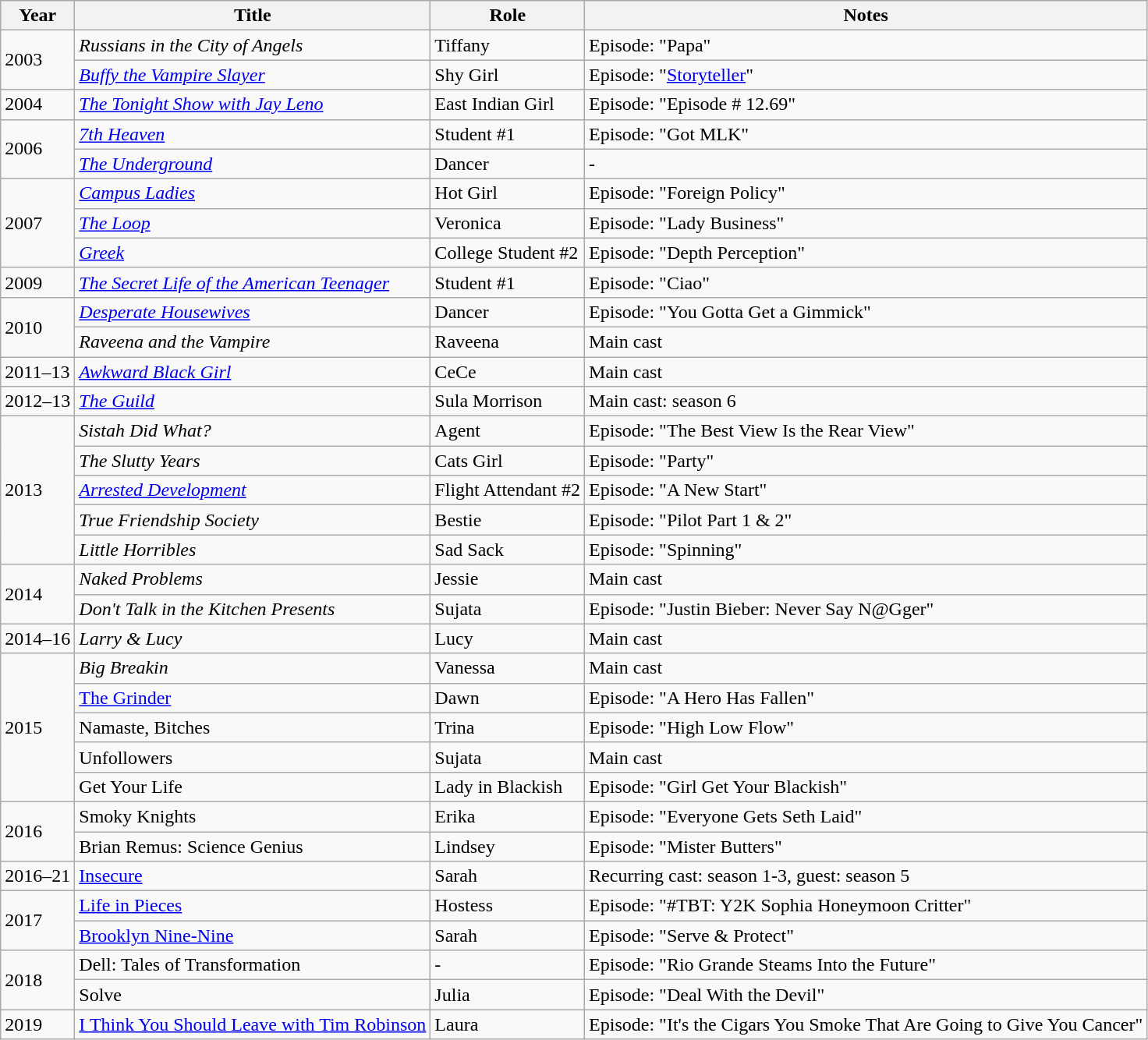<table class="wikitable sortable">
<tr>
<th>Year</th>
<th>Title</th>
<th>Role</th>
<th>Notes</th>
</tr>
<tr>
<td rowspan=2>2003</td>
<td><em>Russians in the City of Angels</em></td>
<td>Tiffany</td>
<td>Episode: "Papa"</td>
</tr>
<tr>
<td><em><a href='#'>Buffy the Vampire Slayer</a></em></td>
<td>Shy Girl</td>
<td>Episode: "<a href='#'>Storyteller</a>"</td>
</tr>
<tr>
<td>2004</td>
<td><em><a href='#'>The Tonight Show with Jay Leno</a></em></td>
<td>East Indian Girl</td>
<td>Episode: "Episode # 12.69"</td>
</tr>
<tr>
<td rowspan=2>2006</td>
<td><em><a href='#'>7th Heaven</a></em></td>
<td>Student #1</td>
<td>Episode: "Got MLK"</td>
</tr>
<tr>
<td><em><a href='#'>The Underground</a></em></td>
<td>Dancer</td>
<td>-</td>
</tr>
<tr>
<td rowspan=3>2007</td>
<td><em><a href='#'>Campus Ladies</a></em></td>
<td>Hot Girl</td>
<td>Episode: "Foreign Policy"</td>
</tr>
<tr>
<td><em><a href='#'>The Loop</a></em></td>
<td>Veronica</td>
<td>Episode: "Lady Business"</td>
</tr>
<tr>
<td><em><a href='#'>Greek</a></em></td>
<td>College Student #2</td>
<td>Episode: "Depth Perception"</td>
</tr>
<tr>
<td>2009</td>
<td><em><a href='#'>The Secret Life of the American Teenager</a></em></td>
<td>Student #1</td>
<td>Episode: "Ciao"</td>
</tr>
<tr>
<td rowspan=2>2010</td>
<td><em><a href='#'>Desperate Housewives</a></em></td>
<td>Dancer</td>
<td>Episode: "You Gotta Get a Gimmick"</td>
</tr>
<tr>
<td><em>Raveena and the Vampire</em></td>
<td>Raveena</td>
<td>Main cast</td>
</tr>
<tr>
<td>2011–13</td>
<td><em><a href='#'>Awkward Black Girl</a></em></td>
<td>CeCe</td>
<td>Main cast</td>
</tr>
<tr>
<td>2012–13</td>
<td><em><a href='#'>The Guild</a></em></td>
<td>Sula Morrison</td>
<td>Main cast: season 6</td>
</tr>
<tr>
<td rowspan=5>2013</td>
<td><em>Sistah Did What?</em></td>
<td>Agent</td>
<td>Episode: "The Best View Is the Rear View"</td>
</tr>
<tr>
<td><em>The Slutty Years</em></td>
<td>Cats Girl</td>
<td>Episode: "Party"</td>
</tr>
<tr>
<td><em><a href='#'>Arrested Development</a></em></td>
<td>Flight Attendant #2</td>
<td>Episode: "A New Start"</td>
</tr>
<tr>
<td><em>True Friendship Society</em></td>
<td>Bestie</td>
<td>Episode: "Pilot Part 1 & 2"</td>
</tr>
<tr>
<td><em>Little Horribles</em></td>
<td>Sad Sack</td>
<td>Episode: "Spinning"</td>
</tr>
<tr>
<td rowspan=2>2014</td>
<td><em>Naked Problems</em></td>
<td>Jessie</td>
<td>Main cast</td>
</tr>
<tr>
<td><em>Don't Talk in the Kitchen Presents</em></td>
<td>Sujata</td>
<td>Episode: "Justin Bieber: Never Say N@Gger"</td>
</tr>
<tr>
<td>2014–16</td>
<td><em>Larry & Lucy</em></td>
<td>Lucy</td>
<td>Main cast</td>
</tr>
<tr>
<td rowspan=5>2015</td>
<td><em>Big Breakin<strong></td>
<td>Vanessa</td>
<td>Main cast</td>
</tr>
<tr>
<td></em><a href='#'>The Grinder</a><em></td>
<td>Dawn</td>
<td>Episode: "A Hero Has Fallen"</td>
</tr>
<tr>
<td></em>Namaste, Bitches<em></td>
<td>Trina</td>
<td>Episode: "High Low Flow"</td>
</tr>
<tr>
<td></em>Unfollowers<em></td>
<td>Sujata</td>
<td>Main cast</td>
</tr>
<tr>
<td></em>Get Your Life<em></td>
<td>Lady in Blackish</td>
<td>Episode: "Girl Get Your Blackish"</td>
</tr>
<tr>
<td rowspan=2>2016</td>
<td></em>Smoky Knights<em></td>
<td>Erika</td>
<td>Episode: "Everyone Gets Seth Laid"</td>
</tr>
<tr>
<td></em>Brian Remus: Science Genius<em></td>
<td>Lindsey</td>
<td>Episode: "Mister Butters"</td>
</tr>
<tr>
<td>2016–21</td>
<td></em><a href='#'>Insecure</a><em></td>
<td>Sarah</td>
<td>Recurring cast: season 1-3, guest: season 5</td>
</tr>
<tr>
<td rowspan=2>2017</td>
<td></em><a href='#'>Life in Pieces</a><em></td>
<td>Hostess</td>
<td>Episode: "#TBT: Y2K Sophia Honeymoon Critter"</td>
</tr>
<tr>
<td></em><a href='#'>Brooklyn Nine-Nine</a><em></td>
<td>Sarah</td>
<td>Episode: "Serve & Protect"</td>
</tr>
<tr>
<td rowspan=2>2018</td>
<td></em>Dell: Tales of Transformation<em></td>
<td>-</td>
<td>Episode: "Rio Grande Steams Into the Future"</td>
</tr>
<tr>
<td></em>Solve<em></td>
<td>Julia</td>
<td>Episode: "Deal With the Devil"</td>
</tr>
<tr>
<td>2019</td>
<td></em><a href='#'>I Think You Should Leave with Tim Robinson</a><em></td>
<td>Laura</td>
<td>Episode: "It's the Cigars You Smoke That Are Going to Give You Cancer"</td>
</tr>
</table>
